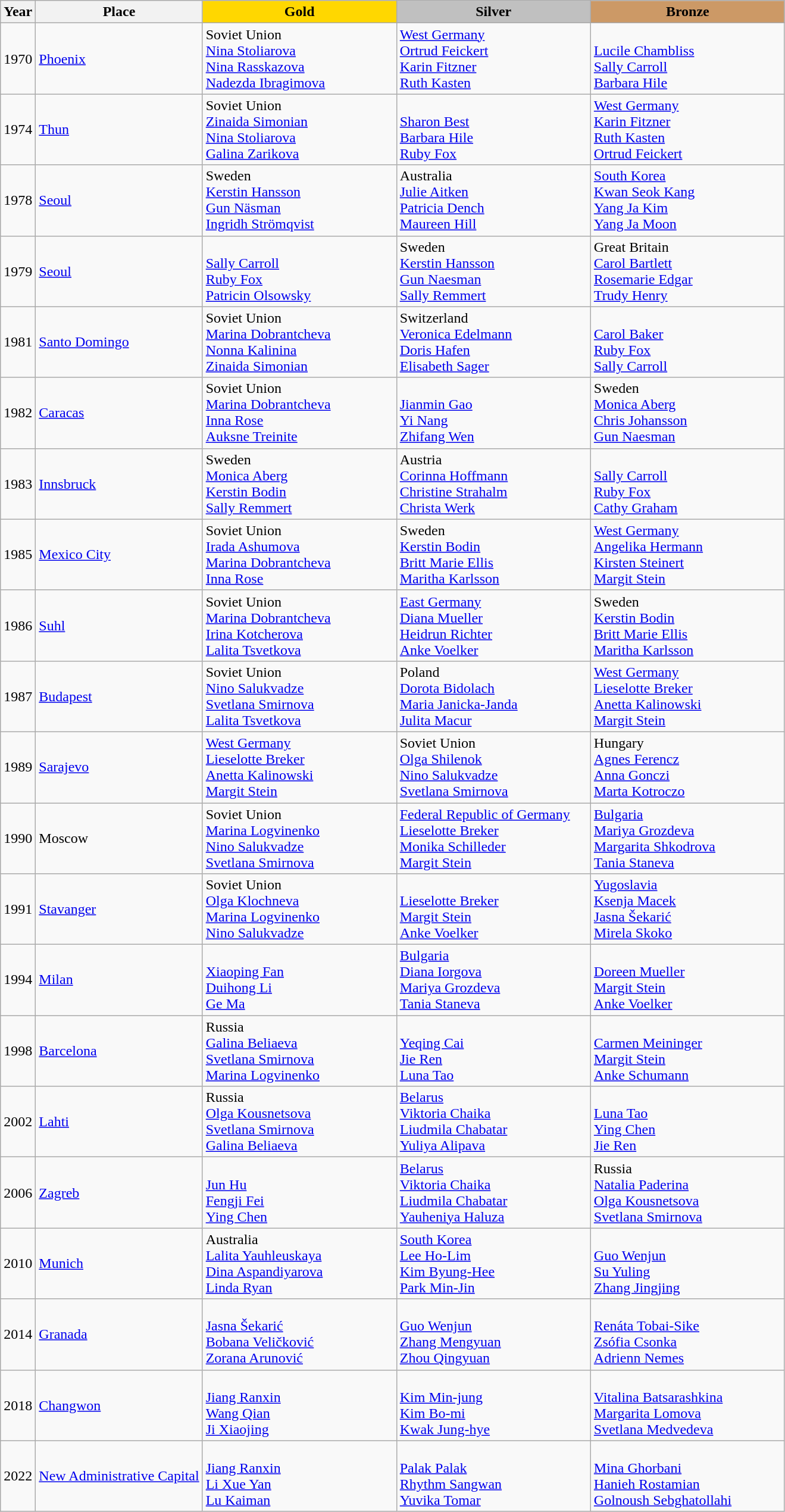<table class="wikitable">
<tr>
<th>Year</th>
<th>Place</th>
<th style="background:gold; width:210px;">Gold</th>
<th style="background:silver; width:210px;">Silver</th>
<th style="background:#c96; width:210px;">Bronze</th>
</tr>
<tr>
<td>1970</td>
<td> <a href='#'>Phoenix</a></td>
<td> Soviet Union<br><a href='#'>Nina Stoliarova</a><br><a href='#'>Nina Rasskazova</a><br><a href='#'>Nadezda Ibragimova</a></td>
<td> <a href='#'>West Germany</a><br><a href='#'>Ortrud Feickert</a><br><a href='#'>Karin Fitzner</a><br><a href='#'>Ruth Kasten</a></td>
<td><br><a href='#'>Lucile Chambliss</a><br><a href='#'>Sally Carroll</a><br><a href='#'>Barbara Hile</a></td>
</tr>
<tr>
<td>1974</td>
<td> <a href='#'>Thun</a></td>
<td> Soviet Union<br><a href='#'>Zinaida Simonian</a><br><a href='#'>Nina Stoliarova</a><br><a href='#'>Galina Zarikova</a></td>
<td><br><a href='#'>Sharon Best</a><br><a href='#'>Barbara Hile</a><br><a href='#'>Ruby Fox</a></td>
<td> <a href='#'>West Germany</a><br><a href='#'>Karin Fitzner</a><br><a href='#'>Ruth Kasten</a><br><a href='#'>Ortrud Feickert</a></td>
</tr>
<tr>
<td>1978</td>
<td> <a href='#'>Seoul</a></td>
<td> Sweden<br><a href='#'>Kerstin Hansson</a><br><a href='#'>Gun Näsman</a><br><a href='#'>Ingridh Strömqvist</a></td>
<td> Australia<br><a href='#'>Julie Aitken</a><br><a href='#'>Patricia Dench</a><br><a href='#'>Maureen Hill</a></td>
<td> <a href='#'>South Korea</a><br><a href='#'>Kwan Seok Kang</a><br><a href='#'>Yang Ja Kim</a><br><a href='#'>Yang Ja Moon</a></td>
</tr>
<tr>
<td>1979</td>
<td> <a href='#'>Seoul</a></td>
<td><br><a href='#'>Sally Carroll</a><br><a href='#'>Ruby Fox</a><br><a href='#'>Patricin Olsowsky</a></td>
<td> Sweden<br><a href='#'>Kerstin Hansson</a><br><a href='#'>Gun Naesman</a><br><a href='#'>Sally Remmert</a></td>
<td> Great Britain<br><a href='#'>Carol Bartlett</a><br><a href='#'>Rosemarie Edgar</a><br><a href='#'>Trudy Henry</a></td>
</tr>
<tr>
<td>1981</td>
<td> <a href='#'>Santo Domingo</a></td>
<td> Soviet Union<br><a href='#'>Marina Dobrantcheva</a><br><a href='#'>Nonna Kalinina</a><br><a href='#'>Zinaida Simonian</a></td>
<td> Switzerland<br><a href='#'>Veronica Edelmann</a><br><a href='#'>Doris Hafen</a><br><a href='#'>Elisabeth Sager</a></td>
<td><br><a href='#'>Carol Baker</a><br><a href='#'>Ruby Fox</a><br><a href='#'>Sally Carroll</a></td>
</tr>
<tr>
<td>1982</td>
<td> <a href='#'>Caracas</a></td>
<td> Soviet Union<br><a href='#'>Marina Dobrantcheva</a><br><a href='#'>Inna Rose</a><br><a href='#'>Auksne Treinite</a></td>
<td><br><a href='#'>Jianmin Gao</a><br><a href='#'>Yi Nang</a><br><a href='#'>Zhifang Wen</a></td>
<td> Sweden<br><a href='#'>Monica Aberg</a><br><a href='#'>Chris Johansson</a><br><a href='#'>Gun Naesman</a></td>
</tr>
<tr>
<td>1983</td>
<td> <a href='#'>Innsbruck</a></td>
<td> Sweden<br><a href='#'>Monica Aberg</a><br><a href='#'>Kerstin Bodin</a><br><a href='#'>Sally Remmert</a></td>
<td> Austria<br><a href='#'>Corinna Hoffmann</a><br><a href='#'>Christine Strahalm</a><br><a href='#'>Christa Werk</a></td>
<td><br><a href='#'>Sally Carroll</a><br><a href='#'>Ruby Fox</a><br><a href='#'>Cathy Graham</a></td>
</tr>
<tr>
<td>1985</td>
<td> <a href='#'>Mexico City</a></td>
<td> Soviet Union<br><a href='#'>Irada Ashumova</a><br><a href='#'>Marina Dobrantcheva</a><br><a href='#'>Inna Rose</a></td>
<td> Sweden<br><a href='#'>Kerstin Bodin</a><br><a href='#'>Britt Marie Ellis</a><br><a href='#'>Maritha Karlsson</a></td>
<td> <a href='#'>West Germany</a><br><a href='#'>Angelika Hermann</a><br><a href='#'>Kirsten Steinert</a><br><a href='#'>Margit Stein</a></td>
</tr>
<tr>
<td>1986</td>
<td> <a href='#'>Suhl</a></td>
<td> Soviet Union<br><a href='#'>Marina Dobrantcheva</a><br><a href='#'>Irina Kotcherova</a><br><a href='#'>Lalita Tsvetkova</a></td>
<td> <a href='#'>East Germany</a><br><a href='#'>Diana Mueller</a><br><a href='#'>Heidrun Richter</a><br><a href='#'>Anke Voelker</a></td>
<td> Sweden<br><a href='#'>Kerstin Bodin</a><br><a href='#'>Britt Marie Ellis</a><br><a href='#'>Maritha Karlsson</a></td>
</tr>
<tr>
<td>1987</td>
<td> <a href='#'>Budapest</a></td>
<td> Soviet Union<br><a href='#'>Nino Salukvadze</a><br><a href='#'>Svetlana Smirnova</a><br><a href='#'>Lalita Tsvetkova</a></td>
<td> Poland<br><a href='#'>Dorota Bidolach</a><br><a href='#'>Maria Janicka-Janda</a><br><a href='#'>Julita Macur</a></td>
<td> <a href='#'>West Germany</a><br><a href='#'>Lieselotte Breker</a><br><a href='#'>Anetta Kalinowski</a><br><a href='#'>Margit Stein</a></td>
</tr>
<tr>
<td>1989</td>
<td> <a href='#'>Sarajevo</a></td>
<td> <a href='#'>West Germany</a><br><a href='#'>Lieselotte Breker</a><br><a href='#'>Anetta Kalinowski</a><br><a href='#'>Margit Stein</a></td>
<td> Soviet Union<br><a href='#'>Olga Shilenok</a><br><a href='#'>Nino Salukvadze</a><br><a href='#'>Svetlana Smirnova</a></td>
<td> Hungary<br><a href='#'>Agnes Ferencz</a><br><a href='#'>Anna Gonczi</a><br><a href='#'>Marta Kotroczo</a></td>
</tr>
<tr>
<td>1990</td>
<td> Moscow</td>
<td> Soviet Union<br><a href='#'>Marina Logvinenko</a><br><a href='#'>Nino Salukvadze</a><br><a href='#'>Svetlana Smirnova</a></td>
<td> <a href='#'>Federal Republic of Germany</a><br><a href='#'>Lieselotte Breker</a><br><a href='#'>Monika Schilleder</a><br><a href='#'>Margit Stein</a></td>
<td> <a href='#'>Bulgaria</a><br><a href='#'>Mariya Grozdeva</a><br><a href='#'>Margarita Shkodrova</a><br><a href='#'>Tania Staneva</a></td>
</tr>
<tr>
<td>1991</td>
<td> <a href='#'>Stavanger</a></td>
<td> Soviet Union<br><a href='#'>Olga Klochneva</a><br><a href='#'>Marina Logvinenko</a><br><a href='#'>Nino Salukvadze</a></td>
<td><br><a href='#'>Lieselotte Breker</a><br><a href='#'>Margit Stein</a><br><a href='#'>Anke Voelker</a></td>
<td> <a href='#'>Yugoslavia</a><br><a href='#'>Ksenja Macek</a><br><a href='#'>Jasna Šekarić</a><br><a href='#'>Mirela Skoko</a></td>
</tr>
<tr>
<td>1994</td>
<td> <a href='#'>Milan</a></td>
<td><br><a href='#'>Xiaoping Fan</a><br><a href='#'>Duihong Li</a><br><a href='#'>Ge Ma</a></td>
<td> <a href='#'>Bulgaria</a><br><a href='#'>Diana Iorgova</a><br><a href='#'>Mariya Grozdeva</a><br><a href='#'>Tania Staneva</a></td>
<td><br><a href='#'>Doreen Mueller</a><br><a href='#'>Margit Stein</a><br><a href='#'>Anke Voelker</a></td>
</tr>
<tr>
<td>1998</td>
<td> <a href='#'>Barcelona</a></td>
<td> Russia<br><a href='#'>Galina Beliaeva</a><br><a href='#'>Svetlana Smirnova</a><br><a href='#'>Marina Logvinenko</a></td>
<td><br><a href='#'>Yeqing Cai</a><br><a href='#'>Jie Ren</a><br><a href='#'>Luna Tao</a></td>
<td><br><a href='#'>Carmen Meininger</a><br><a href='#'>Margit Stein</a><br><a href='#'>Anke Schumann</a></td>
</tr>
<tr>
<td>2002</td>
<td> <a href='#'>Lahti</a></td>
<td> Russia<br><a href='#'>Olga Kousnetsova</a><br><a href='#'>Svetlana Smirnova</a><br><a href='#'>Galina Beliaeva</a></td>
<td> <a href='#'>Belarus</a><br><a href='#'>Viktoria Chaika</a><br><a href='#'>Liudmila Chabatar</a><br><a href='#'>Yuliya Alipava</a></td>
<td><br><a href='#'>Luna Tao</a><br><a href='#'>Ying Chen</a><br><a href='#'>Jie Ren</a></td>
</tr>
<tr>
<td>2006</td>
<td> <a href='#'>Zagreb</a></td>
<td><br><a href='#'>Jun Hu</a><br><a href='#'>Fengji Fei</a><br><a href='#'>Ying Chen</a></td>
<td> <a href='#'>Belarus</a><br><a href='#'>Viktoria Chaika</a><br><a href='#'>Liudmila Chabatar</a><br><a href='#'>Yauheniya Haluza</a></td>
<td> Russia<br><a href='#'>Natalia Paderina</a><br><a href='#'>Olga Kousnetsova</a><br><a href='#'>Svetlana Smirnova</a></td>
</tr>
<tr>
<td>2010</td>
<td> <a href='#'>Munich</a></td>
<td> Australia<br><a href='#'>Lalita Yauhleuskaya</a><br><a href='#'>Dina Aspandiyarova</a><br><a href='#'>Linda Ryan</a></td>
<td> <a href='#'>South Korea</a><br><a href='#'>Lee Ho-Lim</a><br><a href='#'>Kim Byung-Hee</a><br><a href='#'>Park Min-Jin</a></td>
<td><br><a href='#'>Guo Wenjun</a><br><a href='#'>Su Yuling</a><br><a href='#'>Zhang Jingjing</a></td>
</tr>
<tr>
<td>2014</td>
<td> <a href='#'>Granada</a></td>
<td><br><a href='#'>Jasna Šekarić</a><br><a href='#'>Bobana Veličković</a><br><a href='#'>Zorana Arunović</a></td>
<td><br><a href='#'>Guo Wenjun</a><br><a href='#'>Zhang Mengyuan</a><br><a href='#'>Zhou Qingyuan</a></td>
<td><br><a href='#'>Renáta Tobai-Sike</a><br><a href='#'>Zsófia Csonka</a><br><a href='#'>Adrienn Nemes</a></td>
</tr>
<tr>
<td>2018</td>
<td> <a href='#'>Changwon</a></td>
<td><br><a href='#'>Jiang Ranxin</a><br><a href='#'>Wang Qian</a><br><a href='#'>Ji Xiaojing</a></td>
<td><br><a href='#'>Kim Min-jung</a><br><a href='#'>Kim Bo-mi</a><br><a href='#'>Kwak Jung-hye</a></td>
<td><br><a href='#'>Vitalina Batsarashkina</a><br><a href='#'>Margarita Lomova</a><br><a href='#'>Svetlana Medvedeva</a></td>
</tr>
<tr>
<td>2022</td>
<td> <a href='#'>New Administrative Capital</a></td>
<td><br><a href='#'>Jiang Ranxin</a><br><a href='#'>Li Xue Yan</a><br><a href='#'>Lu Kaiman</a></td>
<td><br><a href='#'>Palak Palak</a><br><a href='#'>Rhythm Sangwan</a><br><a href='#'>Yuvika Tomar</a></td>
<td><br><a href='#'>Mina Ghorbani</a><br><a href='#'>Hanieh Rostamian</a><br><a href='#'>Golnoush Sebghatollahi</a></td>
</tr>
</table>
